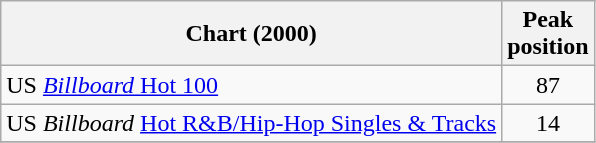<table class="wikitable">
<tr>
<th>Chart (2000)</th>
<th>Peak<br>position</th>
</tr>
<tr>
<td>US <a href='#'><em>Billboard</em> Hot 100</a></td>
<td align="center">87</td>
</tr>
<tr>
<td>US <em>Billboard</em> <a href='#'>Hot R&B/Hip-Hop Singles & Tracks</a></td>
<td align="center">14</td>
</tr>
<tr>
</tr>
</table>
